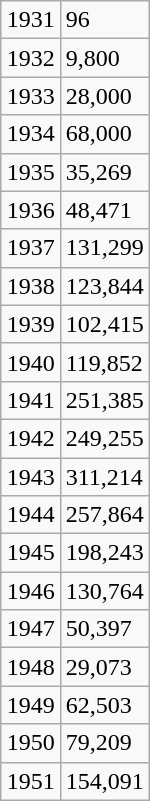<table class="wikitable defaultright" style="float:right">
<tr>
<td>1931</td>
<td>96</td>
</tr>
<tr>
<td>1932</td>
<td>9,800</td>
</tr>
<tr>
<td>1933</td>
<td>28,000</td>
</tr>
<tr>
<td>1934</td>
<td>68,000</td>
</tr>
<tr>
<td>1935</td>
<td>35,269</td>
</tr>
<tr>
<td>1936</td>
<td>48,471</td>
</tr>
<tr>
<td>1937</td>
<td>131,299</td>
</tr>
<tr>
<td>1938</td>
<td>123,844</td>
</tr>
<tr>
<td>1939</td>
<td>102,415</td>
</tr>
<tr>
<td>1940</td>
<td>119,852</td>
</tr>
<tr>
<td>1941</td>
<td>251,385</td>
</tr>
<tr>
<td>1942</td>
<td>249,255</td>
</tr>
<tr>
<td>1943</td>
<td>311,214</td>
</tr>
<tr>
<td>1944</td>
<td>257,864</td>
</tr>
<tr>
<td>1945</td>
<td>198,243</td>
</tr>
<tr>
<td>1946</td>
<td>130,764</td>
</tr>
<tr>
<td>1947</td>
<td>50,397</td>
</tr>
<tr>
<td>1948</td>
<td>29,073</td>
</tr>
<tr>
<td>1949</td>
<td>62,503</td>
</tr>
<tr>
<td>1950</td>
<td>79,209</td>
</tr>
<tr>
<td>1951</td>
<td>154,091</td>
</tr>
</table>
